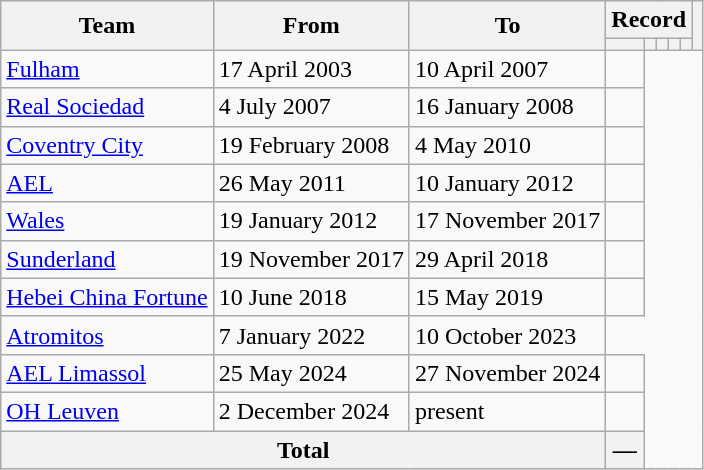<table class=wikitable style=text-align:center>
<tr>
<th rowspan=2>Team</th>
<th rowspan=2>From</th>
<th rowspan=2>To</th>
<th colspan=5>Record</th>
<th rowspan=2></th>
</tr>
<tr>
<th></th>
<th></th>
<th></th>
<th></th>
<th></th>
</tr>
<tr>
<td align=left><a href='#'>Fulham</a></td>
<td align=left>17 April 2003</td>
<td align=left>10 April 2007<br></td>
<td></td>
</tr>
<tr>
<td align=left><a href='#'>Real Sociedad</a></td>
<td align=left>4 July 2007</td>
<td align=left>16 January 2008<br></td>
<td></td>
</tr>
<tr>
<td align=left><a href='#'>Coventry City</a></td>
<td align=left>19 February 2008</td>
<td align=left>4 May 2010<br></td>
<td></td>
</tr>
<tr>
<td align=left><a href='#'>AEL</a></td>
<td align=left>26 May 2011</td>
<td align=left>10 January 2012<br></td>
<td></td>
</tr>
<tr>
<td align=left><a href='#'>Wales</a></td>
<td align=left>19 January 2012</td>
<td align=left>17 November 2017<br></td>
<td></td>
</tr>
<tr>
<td align=left><a href='#'>Sunderland</a></td>
<td align=left>19 November 2017</td>
<td align=left>29 April 2018<br></td>
<td></td>
</tr>
<tr>
<td align=left><a href='#'>Hebei China Fortune</a></td>
<td align=left>10 June 2018</td>
<td align=left>15 May 2019<br></td>
<td></td>
</tr>
<tr>
<td align=left><a href='#'>Atromitos</a></td>
<td align=left>7 January 2022</td>
<td align=left>10 October 2023<br></td>
</tr>
<tr>
<td align=left><a href='#'>AEL Limassol</a></td>
<td align=left>25 May 2024</td>
<td align=left>27 November 2024<br></td>
<td></td>
</tr>
<tr>
<td align=left><a href='#'>OH Leuven</a></td>
<td align=left>2 December 2024</td>
<td align=left>present<br></td>
<td></td>
</tr>
<tr>
<th colspan=3>Total<br></th>
<th>—</th>
</tr>
</table>
